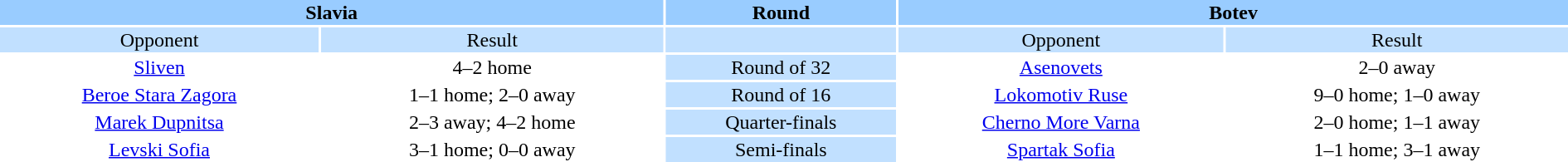<table width="100%" style="text-align:center">
<tr valign=top bgcolor=#99ccff>
<th colspan=2 style="width:1*">Slavia</th>
<th><strong>Round</strong></th>
<th colspan=2 style="width:1*">Botev</th>
</tr>
<tr valign=top bgcolor=#c1e0ff>
<td>Opponent</td>
<td>Result</td>
<td bgcolor=#c1e0ff></td>
<td>Opponent</td>
<td>Result</td>
</tr>
<tr>
<td><a href='#'>Sliven</a></td>
<td>4–2 home</td>
<td bgcolor="#c1e0ff">Round of 32</td>
<td><a href='#'>Asenovets</a></td>
<td>2–0 away</td>
</tr>
<tr>
<td><a href='#'>Beroe Stara Zagora</a></td>
<td>1–1 home; 2–0 away</td>
<td bgcolor="#c1e0ff">Round of 16</td>
<td><a href='#'>Lokomotiv Ruse</a></td>
<td>9–0 home; 1–0 away</td>
</tr>
<tr>
<td><a href='#'>Marek Dupnitsa</a></td>
<td>2–3 away; 4–2 home</td>
<td bgcolor="#c1e0ff">Quarter-finals</td>
<td><a href='#'>Cherno More Varna</a></td>
<td>2–0 home; 1–1 away</td>
</tr>
<tr>
<td><a href='#'>Levski Sofia</a></td>
<td>3–1 home; 0–0 away</td>
<td bgcolor="#c1e0ff">Semi-finals</td>
<td><a href='#'>Spartak Sofia</a></td>
<td>1–1 home; 3–1 away</td>
</tr>
</table>
